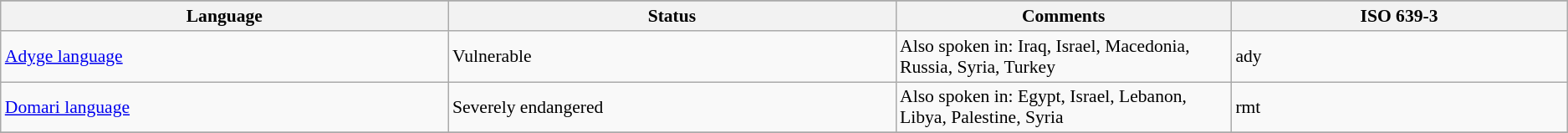<table class="wikitable" align="center" style="font-size:90%">
<tr>
</tr>
<tr>
<th width="20%">Language</th>
<th width="20%">Status</th>
<th width="15%">Comments</th>
<th width="15%">ISO 639-3</th>
</tr>
<tr>
<td><a href='#'>Adyge language</a></td>
<td>Vulnerable</td>
<td>Also spoken in: Iraq, Israel, Macedonia, Russia, Syria, Turkey</td>
<td>ady</td>
</tr>
<tr>
<td><a href='#'>Domari language</a></td>
<td>Severely endangered</td>
<td>Also spoken in: Egypt, Israel, Lebanon, Libya, Palestine, Syria</td>
<td>rmt</td>
</tr>
<tr>
</tr>
</table>
